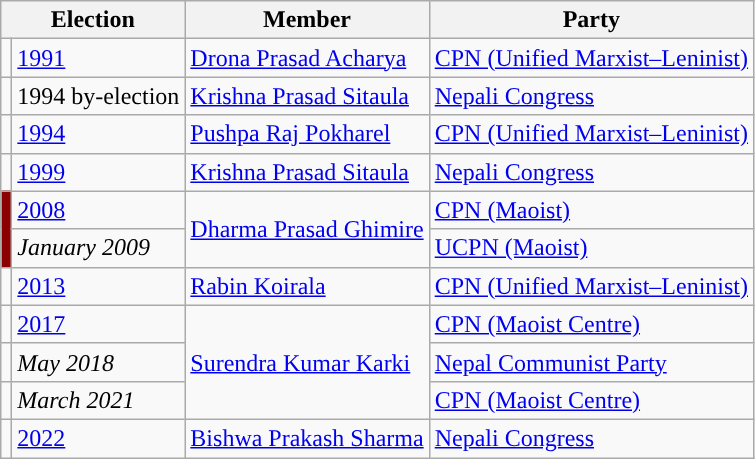<table class="wikitable">
<tr>
<th colspan="2">Election</th>
<th>Member</th>
<th>Party</th>
</tr>
<tr>
<td style="background-color:"></td>
<td><a href='#'>1991</a></td>
<td><a href='#'>Drona Prasad Acharya</a></td>
<td><a href='#'>CPN (Unified Marxist–Leninist)</a></td>
</tr>
<tr>
<td style="background-color:"></td>
<td>1994 by-election</td>
<td><a href='#'>Krishna Prasad Sitaula</a></td>
<td><a href='#'>Nepali Congress</a></td>
</tr>
<tr>
<td style="background-color:"></td>
<td><a href='#'>1994</a></td>
<td><a href='#'>Pushpa Raj Pokharel</a></td>
<td><a href='#'>CPN (Unified Marxist–Leninist)</a></td>
</tr>
<tr>
<td style="background-color:"></td>
<td><a href='#'>1999</a></td>
<td><a href='#'>Krishna Prasad Sitaula</a></td>
<td><a href='#'>Nepali Congress</a></td>
</tr>
<tr>
<td rowspan="2" style="background-color:darkred"></td>
<td><a href='#'>2008</a></td>
<td rowspan="2"><a href='#'>Dharma Prasad Ghimire</a></td>
<td><a href='#'>CPN (Maoist)</a></td>
</tr>
<tr>
<td><em>January 2009</em></td>
<td><a href='#'>UCPN (Maoist)</a></td>
</tr>
<tr>
<td style="background-color:"></td>
<td><a href='#'>2013</a></td>
<td><a href='#'>Rabin Koirala</a></td>
<td><a href='#'>CPN (Unified Marxist–Leninist)</a></td>
</tr>
<tr>
<td style="background-color:"></td>
<td><a href='#'>2017</a></td>
<td rowspan="3"><a href='#'>Surendra Kumar Karki</a></td>
<td><a href='#'>CPN (Maoist Centre)</a></td>
</tr>
<tr>
<td style="background-color:"></td>
<td><em>May 2018</em></td>
<td><a href='#'>Nepal Communist Party</a></td>
</tr>
<tr>
<td style="background-color:"></td>
<td><em>March 2021</em></td>
<td><a href='#'>CPN (Maoist Centre)</a></td>
</tr>
<tr>
<td style="background-color:"></td>
<td><a href='#'>2022</a></td>
<td><a href='#'>Bishwa Prakash Sharma</a></td>
<td><a href='#'>Nepali Congress</a></td>
</tr>
</table>
